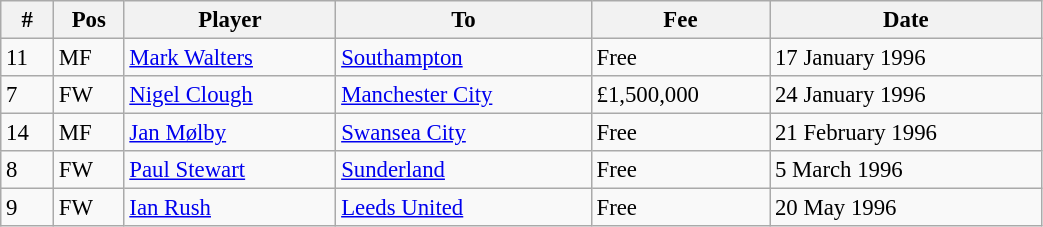<table class="wikitable" style="width:55%; text-align:center; font-size:95%; text-align:left;">
<tr>
<th>#</th>
<th>Pos</th>
<th>Player</th>
<th>To</th>
<th>Fee</th>
<th>Date</th>
</tr>
<tr>
<td>11</td>
<td>MF</td>
<td> <a href='#'>Mark Walters</a></td>
<td> <a href='#'>Southampton</a></td>
<td>Free</td>
<td>17 January 1996</td>
</tr>
<tr>
<td>7</td>
<td>FW</td>
<td> <a href='#'>Nigel Clough</a></td>
<td> <a href='#'>Manchester City</a></td>
<td>£1,500,000</td>
<td>24 January 1996</td>
</tr>
<tr>
<td>14</td>
<td>MF</td>
<td> <a href='#'>Jan Mølby</a></td>
<td> <a href='#'>Swansea City</a></td>
<td>Free</td>
<td>21 February 1996</td>
</tr>
<tr>
<td>8</td>
<td>FW</td>
<td> <a href='#'>Paul Stewart</a></td>
<td> <a href='#'>Sunderland</a></td>
<td>Free</td>
<td>5 March 1996</td>
</tr>
<tr>
<td>9</td>
<td>FW</td>
<td> <a href='#'>Ian Rush</a></td>
<td> <a href='#'>Leeds United</a></td>
<td>Free</td>
<td>20 May 1996</td>
</tr>
</table>
